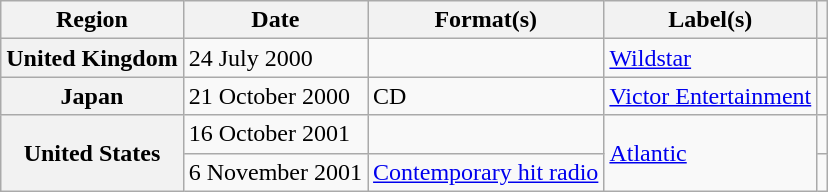<table class="wikitable plainrowheaders">
<tr>
<th scope="col">Region</th>
<th scope="col">Date</th>
<th scope="col">Format(s)</th>
<th scope="col">Label(s)</th>
<th scope="col"></th>
</tr>
<tr>
<th scope="row">United Kingdom</th>
<td>24 July 2000</td>
<td></td>
<td><a href='#'>Wildstar</a></td>
<td></td>
</tr>
<tr>
<th scope="row">Japan</th>
<td>21 October 2000</td>
<td>CD</td>
<td><a href='#'>Victor Entertainment</a></td>
<td></td>
</tr>
<tr>
<th scope="row" rowspan="2">United States</th>
<td>16 October 2001</td>
<td></td>
<td rowspan="2"><a href='#'>Atlantic</a></td>
<td></td>
</tr>
<tr>
<td>6 November 2001</td>
<td><a href='#'>Contemporary hit radio</a></td>
<td></td>
</tr>
</table>
